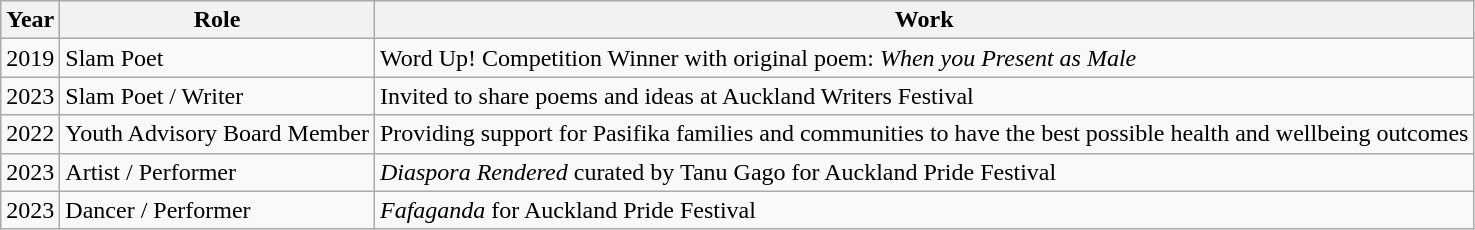<table class="wikitable">
<tr>
<th>Year</th>
<th>Role</th>
<th>Work</th>
</tr>
<tr>
<td>2019</td>
<td>Slam Poet</td>
<td>Word Up! Competition Winner with original poem: <em>When you Present as Male</em></td>
</tr>
<tr>
<td>2023</td>
<td>Slam Poet / Writer</td>
<td>Invited to share poems and ideas at Auckland Writers Festival</td>
</tr>
<tr>
<td>2022</td>
<td>Youth Advisory Board Member</td>
<td>Providing support for Pasifika families and communities to have the best possible health and wellbeing outcomes</td>
</tr>
<tr>
<td>2023</td>
<td>Artist / Performer</td>
<td><em>Diaspora Rendered</em> curated by Tanu Gago for Auckland Pride Festival</td>
</tr>
<tr>
<td>2023</td>
<td>Dancer / Performer</td>
<td><em>Fafaganda</em> for Auckland Pride Festival</td>
</tr>
</table>
